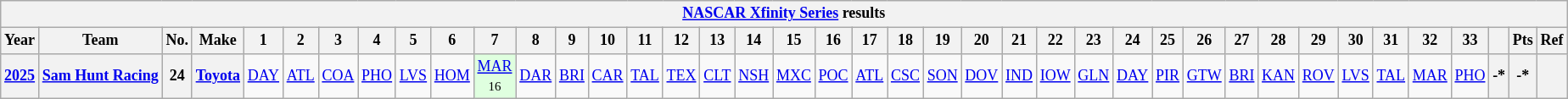<table class="wikitable" style="text-align:center; font-size:75%">
<tr>
<th colspan=42><a href='#'>NASCAR Xfinity Series</a> results</th>
</tr>
<tr>
<th>Year</th>
<th>Team</th>
<th>No.</th>
<th>Make</th>
<th>1</th>
<th>2</th>
<th>3</th>
<th>4</th>
<th>5</th>
<th>6</th>
<th>7</th>
<th>8</th>
<th>9</th>
<th>10</th>
<th>11</th>
<th>12</th>
<th>13</th>
<th>14</th>
<th>15</th>
<th>16</th>
<th>17</th>
<th>18</th>
<th>19</th>
<th>20</th>
<th>21</th>
<th>22</th>
<th>23</th>
<th>24</th>
<th>25</th>
<th>26</th>
<th>27</th>
<th>28</th>
<th>29</th>
<th>30</th>
<th>31</th>
<th>32</th>
<th>33</th>
<th></th>
<th>Pts</th>
<th>Ref</th>
</tr>
<tr>
<th><a href='#'>2025</a></th>
<th><a href='#'>Sam Hunt Racing</a></th>
<th>24</th>
<th><a href='#'>Toyota</a></th>
<td><a href='#'>DAY</a></td>
<td><a href='#'>ATL</a></td>
<td><a href='#'>COA</a></td>
<td><a href='#'>PHO</a></td>
<td><a href='#'>LVS</a></td>
<td><a href='#'>HOM</a></td>
<td style="background:#DFFFDF;"><a href='#'>MAR</a><br><small>16</small></td>
<td><a href='#'>DAR</a></td>
<td><a href='#'>BRI</a></td>
<td><a href='#'>CAR</a></td>
<td><a href='#'>TAL</a></td>
<td><a href='#'>TEX</a></td>
<td><a href='#'>CLT</a></td>
<td><a href='#'>NSH</a></td>
<td><a href='#'>MXC</a></td>
<td><a href='#'>POC</a></td>
<td><a href='#'>ATL</a></td>
<td><a href='#'>CSC</a></td>
<td><a href='#'>SON</a></td>
<td><a href='#'>DOV</a></td>
<td><a href='#'>IND</a></td>
<td><a href='#'>IOW</a></td>
<td><a href='#'>GLN</a></td>
<td><a href='#'>DAY</a></td>
<td><a href='#'>PIR</a></td>
<td><a href='#'>GTW</a></td>
<td><a href='#'>BRI</a></td>
<td><a href='#'>KAN</a></td>
<td><a href='#'>ROV</a></td>
<td><a href='#'>LVS</a></td>
<td><a href='#'>TAL</a></td>
<td><a href='#'>MAR</a></td>
<td><a href='#'>PHO</a></td>
<th>-*</th>
<th>-*</th>
<th></th>
</tr>
</table>
